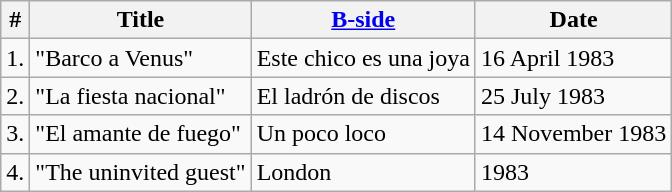<table class="wikitable">
<tr>
<th>#</th>
<th>Title</th>
<th><a href='#'>B-side</a></th>
<th>Date</th>
</tr>
<tr>
<td>1.</td>
<td>"Barco a Venus"</td>
<td>Este chico es una joya</td>
<td>16 April 1983</td>
</tr>
<tr>
<td>2.</td>
<td>"La fiesta nacional"</td>
<td>El ladrón de discos</td>
<td>25 July 1983</td>
</tr>
<tr>
<td>3.</td>
<td>"El amante de fuego"</td>
<td>Un poco loco</td>
<td>14 November 1983</td>
</tr>
<tr>
<td>4.</td>
<td>"The uninvited guest"</td>
<td>London</td>
<td>1983</td>
</tr>
</table>
